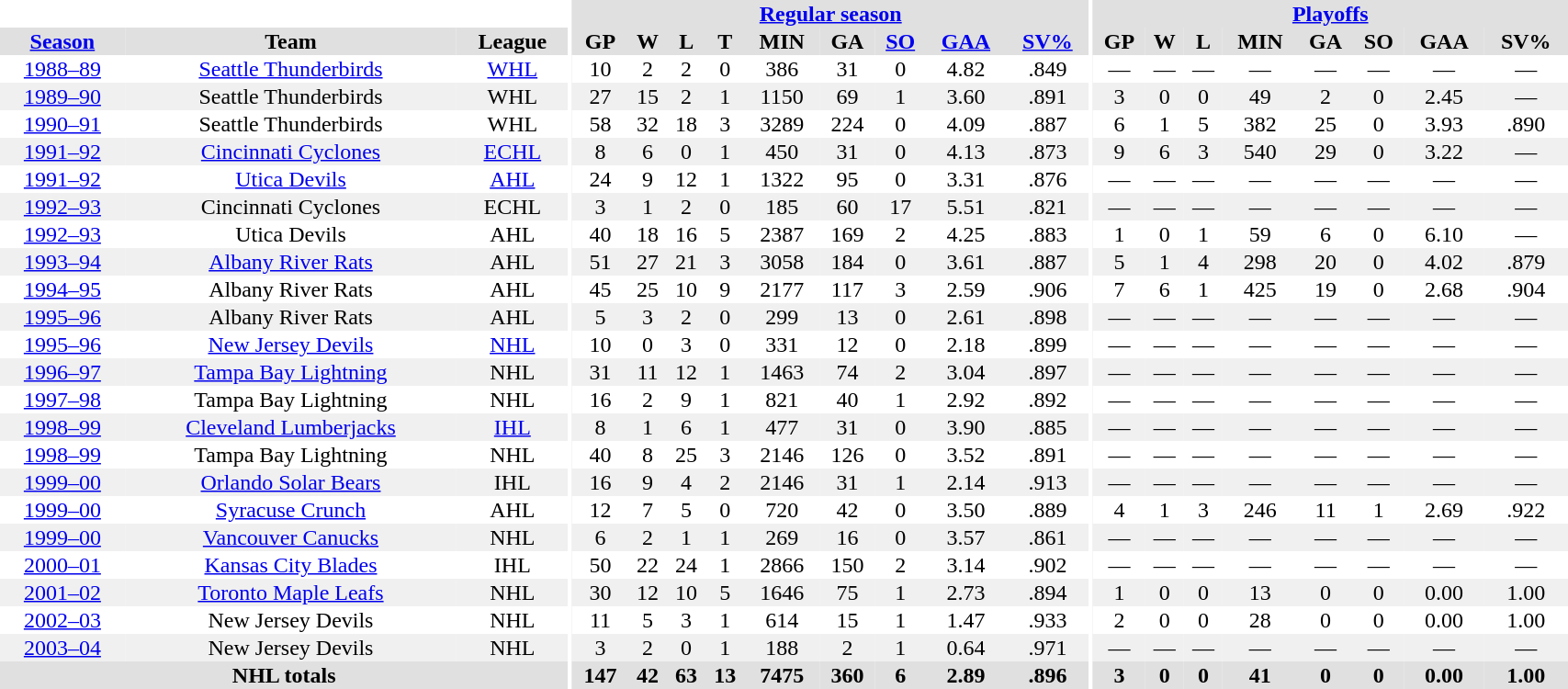<table border="0" cellpadding="1" cellspacing="0" style="width:90%; text-align:center;">
<tr bgcolor="#e0e0e0">
<th colspan="3" bgcolor="#ffffff"></th>
<th rowspan="99" bgcolor="#ffffff"></th>
<th colspan="9" bgcolor="#e0e0e0"><a href='#'>Regular season</a></th>
<th rowspan="99" bgcolor="#ffffff"></th>
<th colspan="8" bgcolor="#e0e0e0"><a href='#'>Playoffs</a></th>
</tr>
<tr bgcolor="#e0e0e0">
<th><a href='#'>Season</a></th>
<th>Team</th>
<th>League</th>
<th>GP</th>
<th>W</th>
<th>L</th>
<th>T</th>
<th>MIN</th>
<th>GA</th>
<th><a href='#'>SO</a></th>
<th><a href='#'>GAA</a></th>
<th><a href='#'>SV%</a></th>
<th>GP</th>
<th>W</th>
<th>L</th>
<th>MIN</th>
<th>GA</th>
<th>SO</th>
<th>GAA</th>
<th>SV%</th>
</tr>
<tr>
<td><a href='#'>1988–89</a></td>
<td><a href='#'>Seattle Thunderbirds</a></td>
<td><a href='#'>WHL</a></td>
<td>10</td>
<td>2</td>
<td>2</td>
<td>0</td>
<td>386</td>
<td>31</td>
<td>0</td>
<td>4.82</td>
<td>.849</td>
<td>—</td>
<td>—</td>
<td>—</td>
<td>—</td>
<td>—</td>
<td>—</td>
<td>—</td>
<td>—</td>
</tr>
<tr bgcolor="#f0f0f0">
<td><a href='#'>1989–90</a></td>
<td>Seattle Thunderbirds</td>
<td>WHL</td>
<td>27</td>
<td>15</td>
<td>2</td>
<td>1</td>
<td>1150</td>
<td>69</td>
<td>1</td>
<td>3.60</td>
<td>.891</td>
<td>3</td>
<td>0</td>
<td>0</td>
<td>49</td>
<td>2</td>
<td>0</td>
<td>2.45</td>
<td>—</td>
</tr>
<tr>
<td><a href='#'>1990–91</a></td>
<td>Seattle Thunderbirds</td>
<td>WHL</td>
<td>58</td>
<td>32</td>
<td>18</td>
<td>3</td>
<td>3289</td>
<td>224</td>
<td>0</td>
<td>4.09</td>
<td>.887</td>
<td>6</td>
<td>1</td>
<td>5</td>
<td>382</td>
<td>25</td>
<td>0</td>
<td>3.93</td>
<td>.890</td>
</tr>
<tr bgcolor="#f0f0f0">
<td><a href='#'>1991–92</a></td>
<td><a href='#'>Cincinnati Cyclones</a></td>
<td><a href='#'>ECHL</a></td>
<td>8</td>
<td>6</td>
<td>0</td>
<td>1</td>
<td>450</td>
<td>31</td>
<td>0</td>
<td>4.13</td>
<td>.873</td>
<td>9</td>
<td>6</td>
<td>3</td>
<td>540</td>
<td>29</td>
<td>0</td>
<td>3.22</td>
<td>—</td>
</tr>
<tr>
<td><a href='#'>1991–92</a></td>
<td><a href='#'>Utica Devils</a></td>
<td><a href='#'>AHL</a></td>
<td>24</td>
<td>9</td>
<td>12</td>
<td>1</td>
<td>1322</td>
<td>95</td>
<td>0</td>
<td>3.31</td>
<td>.876</td>
<td>—</td>
<td>—</td>
<td>—</td>
<td>—</td>
<td>—</td>
<td>—</td>
<td>—</td>
<td>—</td>
</tr>
<tr bgcolor="#f0f0f0">
<td><a href='#'>1992–93</a></td>
<td>Cincinnati Cyclones</td>
<td>ECHL</td>
<td>3</td>
<td>1</td>
<td>2</td>
<td>0</td>
<td>185</td>
<td>60</td>
<td>17</td>
<td>5.51</td>
<td>.821</td>
<td>—</td>
<td>—</td>
<td>—</td>
<td>—</td>
<td>—</td>
<td>—</td>
<td>—</td>
<td>—</td>
</tr>
<tr>
<td><a href='#'>1992–93</a></td>
<td>Utica Devils</td>
<td>AHL</td>
<td>40</td>
<td>18</td>
<td>16</td>
<td>5</td>
<td>2387</td>
<td>169</td>
<td>2</td>
<td>4.25</td>
<td>.883</td>
<td>1</td>
<td>0</td>
<td>1</td>
<td>59</td>
<td>6</td>
<td>0</td>
<td>6.10</td>
<td>—</td>
</tr>
<tr bgcolor="#f0f0f0">
<td><a href='#'>1993–94</a></td>
<td><a href='#'>Albany River Rats</a></td>
<td>AHL</td>
<td>51</td>
<td>27</td>
<td>21</td>
<td>3</td>
<td>3058</td>
<td>184</td>
<td>0</td>
<td>3.61</td>
<td>.887</td>
<td>5</td>
<td>1</td>
<td>4</td>
<td>298</td>
<td>20</td>
<td>0</td>
<td>4.02</td>
<td>.879</td>
</tr>
<tr>
<td><a href='#'>1994–95</a></td>
<td>Albany River Rats</td>
<td>AHL</td>
<td>45</td>
<td>25</td>
<td>10</td>
<td>9</td>
<td>2177</td>
<td>117</td>
<td>3</td>
<td>2.59</td>
<td>.906</td>
<td>7</td>
<td>6</td>
<td>1</td>
<td>425</td>
<td>19</td>
<td>0</td>
<td>2.68</td>
<td>.904</td>
</tr>
<tr bgcolor="#f0f0f0">
<td><a href='#'>1995–96</a></td>
<td>Albany River Rats</td>
<td>AHL</td>
<td>5</td>
<td>3</td>
<td>2</td>
<td>0</td>
<td>299</td>
<td>13</td>
<td>0</td>
<td>2.61</td>
<td>.898</td>
<td>—</td>
<td>—</td>
<td>—</td>
<td>—</td>
<td>—</td>
<td>—</td>
<td>—</td>
<td>—</td>
</tr>
<tr>
<td><a href='#'>1995–96</a></td>
<td><a href='#'>New Jersey Devils</a></td>
<td><a href='#'>NHL</a></td>
<td>10</td>
<td>0</td>
<td>3</td>
<td>0</td>
<td>331</td>
<td>12</td>
<td>0</td>
<td>2.18</td>
<td>.899</td>
<td>—</td>
<td>—</td>
<td>—</td>
<td>—</td>
<td>—</td>
<td>—</td>
<td>—</td>
<td>—</td>
</tr>
<tr bgcolor="#f0f0f0">
<td><a href='#'>1996–97</a></td>
<td><a href='#'>Tampa Bay Lightning</a></td>
<td>NHL</td>
<td>31</td>
<td>11</td>
<td>12</td>
<td>1</td>
<td>1463</td>
<td>74</td>
<td>2</td>
<td>3.04</td>
<td>.897</td>
<td>—</td>
<td>—</td>
<td>—</td>
<td>—</td>
<td>—</td>
<td>—</td>
<td>—</td>
<td>—</td>
</tr>
<tr>
<td><a href='#'>1997–98</a></td>
<td>Tampa Bay Lightning</td>
<td>NHL</td>
<td>16</td>
<td>2</td>
<td>9</td>
<td>1</td>
<td>821</td>
<td>40</td>
<td>1</td>
<td>2.92</td>
<td>.892</td>
<td>—</td>
<td>—</td>
<td>—</td>
<td>—</td>
<td>—</td>
<td>—</td>
<td>—</td>
<td>—</td>
</tr>
<tr bgcolor="#f0f0f0">
<td><a href='#'>1998–99</a></td>
<td><a href='#'>Cleveland Lumberjacks</a></td>
<td><a href='#'>IHL</a></td>
<td>8</td>
<td>1</td>
<td>6</td>
<td>1</td>
<td>477</td>
<td>31</td>
<td>0</td>
<td>3.90</td>
<td>.885</td>
<td>—</td>
<td>—</td>
<td>—</td>
<td>—</td>
<td>—</td>
<td>—</td>
<td>—</td>
<td>—</td>
</tr>
<tr>
<td><a href='#'>1998–99</a></td>
<td>Tampa Bay Lightning</td>
<td>NHL</td>
<td>40</td>
<td>8</td>
<td>25</td>
<td>3</td>
<td>2146</td>
<td>126</td>
<td>0</td>
<td>3.52</td>
<td>.891</td>
<td>—</td>
<td>—</td>
<td>—</td>
<td>—</td>
<td>—</td>
<td>—</td>
<td>—</td>
<td>—</td>
</tr>
<tr bgcolor="#f0f0f0">
<td><a href='#'>1999–00</a></td>
<td><a href='#'>Orlando Solar Bears</a></td>
<td>IHL</td>
<td>16</td>
<td>9</td>
<td>4</td>
<td>2</td>
<td>2146</td>
<td>31</td>
<td>1</td>
<td>2.14</td>
<td>.913</td>
<td>—</td>
<td>—</td>
<td>—</td>
<td>—</td>
<td>—</td>
<td>—</td>
<td>—</td>
<td>—</td>
</tr>
<tr>
<td><a href='#'>1999–00</a></td>
<td><a href='#'>Syracuse Crunch</a></td>
<td>AHL</td>
<td>12</td>
<td>7</td>
<td>5</td>
<td>0</td>
<td>720</td>
<td>42</td>
<td>0</td>
<td>3.50</td>
<td>.889</td>
<td>4</td>
<td>1</td>
<td>3</td>
<td>246</td>
<td>11</td>
<td>1</td>
<td>2.69</td>
<td>.922</td>
</tr>
<tr bgcolor="#f0f0f0">
<td><a href='#'>1999–00</a></td>
<td><a href='#'>Vancouver Canucks</a></td>
<td>NHL</td>
<td>6</td>
<td>2</td>
<td>1</td>
<td>1</td>
<td>269</td>
<td>16</td>
<td>0</td>
<td>3.57</td>
<td>.861</td>
<td>—</td>
<td>—</td>
<td>—</td>
<td>—</td>
<td>—</td>
<td>—</td>
<td>—</td>
<td>—</td>
</tr>
<tr>
<td><a href='#'>2000–01</a></td>
<td><a href='#'>Kansas City Blades</a></td>
<td>IHL</td>
<td>50</td>
<td>22</td>
<td>24</td>
<td>1</td>
<td>2866</td>
<td>150</td>
<td>2</td>
<td>3.14</td>
<td>.902</td>
<td>—</td>
<td>—</td>
<td>—</td>
<td>—</td>
<td>—</td>
<td>—</td>
<td>—</td>
<td>—</td>
</tr>
<tr bgcolor="#f0f0f0">
<td><a href='#'>2001–02</a></td>
<td><a href='#'>Toronto Maple Leafs</a></td>
<td>NHL</td>
<td>30</td>
<td>12</td>
<td>10</td>
<td>5</td>
<td>1646</td>
<td>75</td>
<td>1</td>
<td>2.73</td>
<td>.894</td>
<td>1</td>
<td>0</td>
<td>0</td>
<td>13</td>
<td>0</td>
<td>0</td>
<td>0.00</td>
<td>1.00</td>
</tr>
<tr>
<td><a href='#'>2002–03</a></td>
<td>New Jersey Devils</td>
<td>NHL</td>
<td>11</td>
<td>5</td>
<td>3</td>
<td>1</td>
<td>614</td>
<td>15</td>
<td>1</td>
<td>1.47</td>
<td>.933</td>
<td>2</td>
<td>0</td>
<td>0</td>
<td>28</td>
<td>0</td>
<td>0</td>
<td>0.00</td>
<td>1.00</td>
</tr>
<tr bgcolor="#f0f0f0">
<td><a href='#'>2003–04</a></td>
<td>New Jersey Devils</td>
<td>NHL</td>
<td>3</td>
<td>2</td>
<td>0</td>
<td>1</td>
<td>188</td>
<td>2</td>
<td>1</td>
<td>0.64</td>
<td>.971</td>
<td>—</td>
<td>—</td>
<td>—</td>
<td>—</td>
<td>—</td>
<td>—</td>
<td>—</td>
<td>—</td>
</tr>
<tr bgcolor="#e0e0e0">
<th colspan=3>NHL totals</th>
<th>147</th>
<th>42</th>
<th>63</th>
<th>13</th>
<th>7475</th>
<th>360</th>
<th>6</th>
<th>2.89</th>
<th>.896</th>
<th>3</th>
<th>0</th>
<th>0</th>
<th>41</th>
<th>0</th>
<th>0</th>
<th>0.00</th>
<th>1.00</th>
</tr>
</table>
